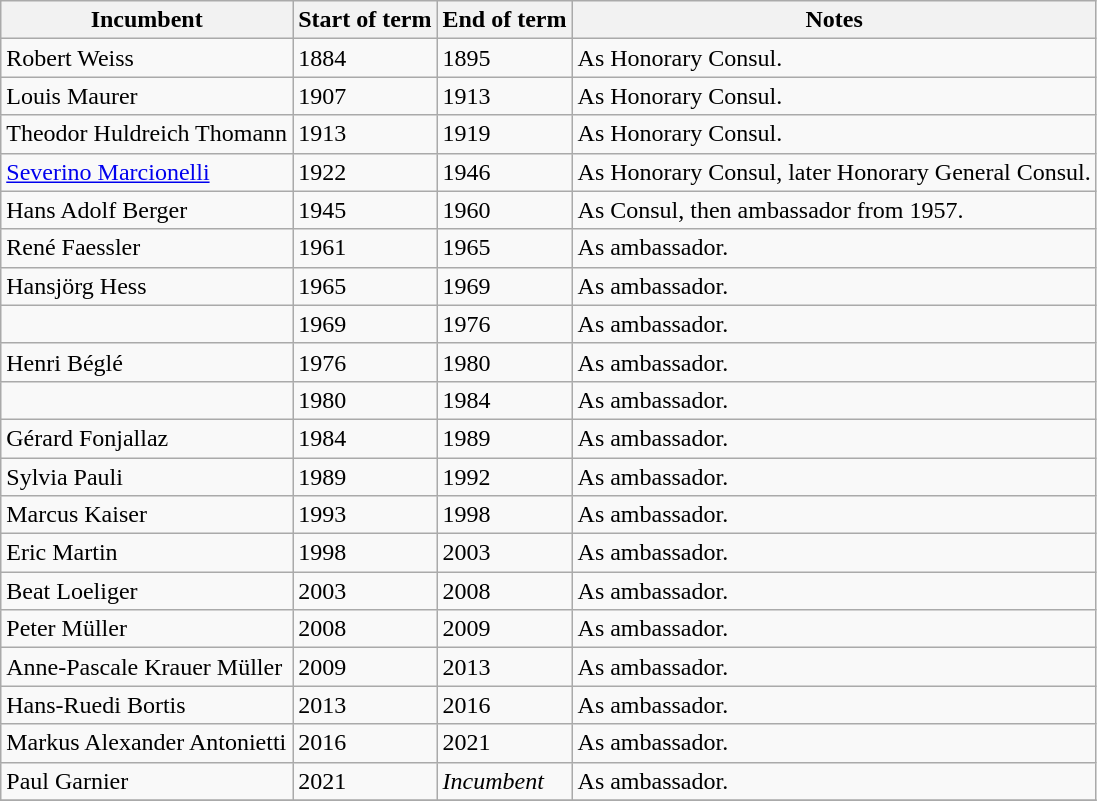<table class="wikitable">
<tr>
<th>Incumbent</th>
<th>Start of term</th>
<th>End of term</th>
<th>Notes</th>
</tr>
<tr>
<td>Robert Weiss</td>
<td>1884</td>
<td>1895</td>
<td>As Honorary Consul.</td>
</tr>
<tr>
<td>Louis Maurer</td>
<td>1907</td>
<td>1913</td>
<td>As Honorary Consul.</td>
</tr>
<tr>
<td>Theodor Huldreich Thomann</td>
<td>1913</td>
<td>1919</td>
<td>As Honorary Consul.</td>
</tr>
<tr>
<td><a href='#'>Severino Marcionelli</a></td>
<td>1922</td>
<td>1946</td>
<td>As Honorary Consul, later Honorary General Consul.</td>
</tr>
<tr>
<td>Hans Adolf Berger</td>
<td>1945</td>
<td>1960</td>
<td>As Consul, then ambassador from 1957.</td>
</tr>
<tr>
<td>René Faessler</td>
<td>1961</td>
<td>1965</td>
<td>As ambassador.</td>
</tr>
<tr>
<td>Hansjörg Hess</td>
<td>1965</td>
<td>1969</td>
<td>As ambassador.</td>
</tr>
<tr>
<td></td>
<td>1969</td>
<td>1976</td>
<td>As ambassador.</td>
</tr>
<tr>
<td>Henri Béglé</td>
<td>1976</td>
<td>1980</td>
<td>As ambassador.</td>
</tr>
<tr>
<td></td>
<td>1980</td>
<td>1984</td>
<td>As ambassador.</td>
</tr>
<tr>
<td>Gérard Fonjallaz</td>
<td>1984</td>
<td>1989</td>
<td>As ambassador.</td>
</tr>
<tr>
<td>Sylvia Pauli</td>
<td>1989</td>
<td>1992</td>
<td>As ambassador.</td>
</tr>
<tr>
<td>Marcus Kaiser</td>
<td>1993</td>
<td>1998</td>
<td>As ambassador.</td>
</tr>
<tr>
<td>Eric Martin</td>
<td>1998</td>
<td>2003</td>
<td>As ambassador.</td>
</tr>
<tr>
<td>Beat Loeliger</td>
<td>2003</td>
<td>2008</td>
<td>As ambassador.</td>
</tr>
<tr>
<td>Peter Müller</td>
<td>2008</td>
<td>2009</td>
<td>As ambassador.</td>
</tr>
<tr>
<td>Anne-Pascale Krauer Müller</td>
<td>2009</td>
<td>2013</td>
<td>As ambassador.</td>
</tr>
<tr>
<td>Hans-Ruedi Bortis</td>
<td>2013</td>
<td>2016</td>
<td>As ambassador.</td>
</tr>
<tr>
<td>Markus Alexander Antonietti</td>
<td>2016</td>
<td>2021</td>
<td>As ambassador.</td>
</tr>
<tr>
<td>Paul Garnier</td>
<td>2021</td>
<td><em>Incumbent</em></td>
<td>As ambassador.</td>
</tr>
<tr>
</tr>
</table>
